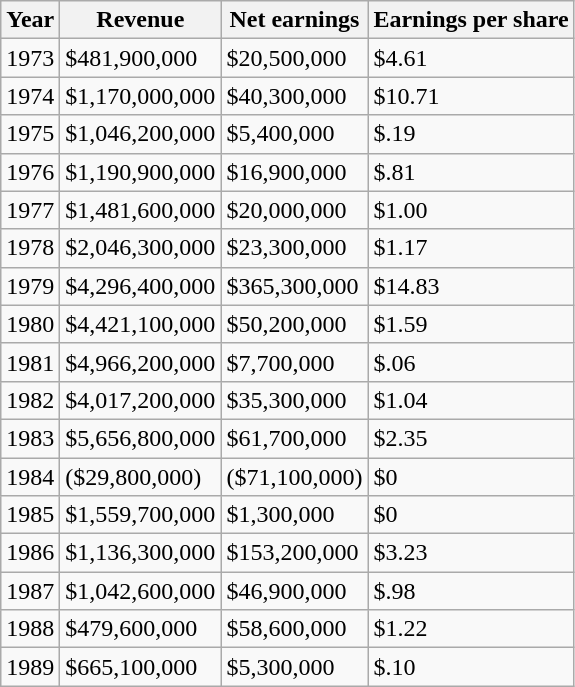<table class="wikitable">
<tr>
<th>Year</th>
<th>Revenue</th>
<th>Net earnings</th>
<th>Earnings per share</th>
</tr>
<tr>
<td>1973</td>
<td>$481,900,000</td>
<td>$20,500,000</td>
<td>$4.61</td>
</tr>
<tr>
<td>1974</td>
<td>$1,170,000,000</td>
<td>$40,300,000</td>
<td>$10.71</td>
</tr>
<tr>
<td>1975</td>
<td>$1,046,200,000</td>
<td>$5,400,000</td>
<td>$.19</td>
</tr>
<tr>
<td>1976</td>
<td>$1,190,900,000</td>
<td>$16,900,000</td>
<td>$.81</td>
</tr>
<tr>
<td>1977</td>
<td>$1,481,600,000</td>
<td>$20,000,000</td>
<td>$1.00</td>
</tr>
<tr>
<td>1978</td>
<td>$2,046,300,000</td>
<td>$23,300,000</td>
<td>$1.17</td>
</tr>
<tr>
<td>1979</td>
<td>$4,296,400,000</td>
<td>$365,300,000</td>
<td>$14.83</td>
</tr>
<tr>
<td>1980</td>
<td>$4,421,100,000</td>
<td>$50,200,000</td>
<td>$1.59</td>
</tr>
<tr>
<td>1981</td>
<td>$4,966,200,000</td>
<td>$7,700,000</td>
<td>$.06</td>
</tr>
<tr>
<td>1982</td>
<td>$4,017,200,000</td>
<td>$35,300,000</td>
<td>$1.04</td>
</tr>
<tr>
<td>1983</td>
<td>$5,656,800,000</td>
<td>$61,700,000</td>
<td>$2.35</td>
</tr>
<tr>
<td>1984</td>
<td>($29,800,000)</td>
<td>($71,100,000)</td>
<td>$0</td>
</tr>
<tr>
<td>1985</td>
<td>$1,559,700,000</td>
<td>$1,300,000</td>
<td>$0</td>
</tr>
<tr>
<td>1986</td>
<td>$1,136,300,000</td>
<td>$153,200,000</td>
<td>$3.23</td>
</tr>
<tr>
<td>1987</td>
<td>$1,042,600,000</td>
<td>$46,900,000</td>
<td>$.98</td>
</tr>
<tr>
<td>1988</td>
<td>$479,600,000</td>
<td>$58,600,000</td>
<td>$1.22</td>
</tr>
<tr>
<td>1989</td>
<td>$665,100,000</td>
<td>$5,300,000</td>
<td>$.10</td>
</tr>
</table>
